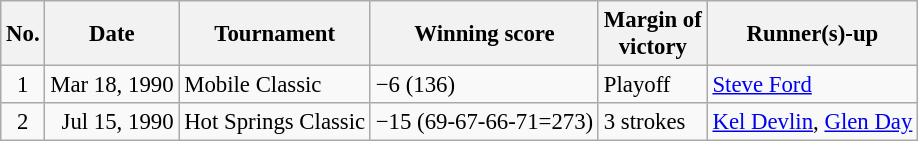<table class="wikitable" style="font-size:95%;">
<tr>
<th>No.</th>
<th>Date</th>
<th>Tournament</th>
<th>Winning score</th>
<th>Margin of<br>victory</th>
<th>Runner(s)-up</th>
</tr>
<tr>
<td align=center>1</td>
<td align=right>Mar 18, 1990</td>
<td>Mobile Classic</td>
<td>−6 (136)</td>
<td>Playoff</td>
<td> <a href='#'>Steve Ford</a></td>
</tr>
<tr>
<td align=center>2</td>
<td align=right>Jul 15, 1990</td>
<td>Hot Springs Classic</td>
<td>−15 (69-67-66-71=273)</td>
<td>3 strokes</td>
<td> <a href='#'>Kel Devlin</a>,  <a href='#'>Glen Day</a></td>
</tr>
</table>
